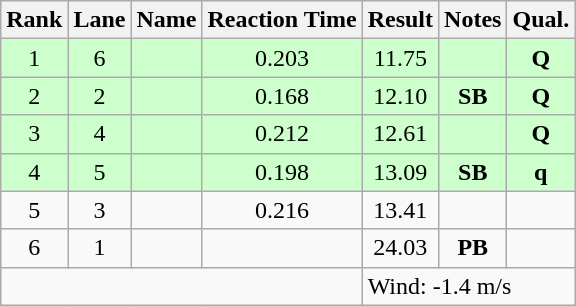<table class="wikitable" style="text-align:center">
<tr>
<th>Rank</th>
<th>Lane</th>
<th>Name</th>
<th>Reaction Time</th>
<th>Result</th>
<th>Notes</th>
<th>Qual.</th>
</tr>
<tr bgcolor=ccffcc>
<td>1</td>
<td>6</td>
<td align="left"></td>
<td>0.203</td>
<td>11.75</td>
<td></td>
<td><strong>Q</strong></td>
</tr>
<tr bgcolor=ccffcc>
<td>2</td>
<td>2</td>
<td align="left"></td>
<td>0.168</td>
<td>12.10</td>
<td><strong>SB</strong></td>
<td><strong>Q</strong></td>
</tr>
<tr bgcolor=ccffcc>
<td>3</td>
<td>4</td>
<td align="left"></td>
<td>0.212</td>
<td>12.61</td>
<td></td>
<td><strong>Q</strong></td>
</tr>
<tr bgcolor=ccffcc>
<td>4</td>
<td>5</td>
<td align="left"></td>
<td>0.198</td>
<td>13.09</td>
<td><strong>SB</strong></td>
<td><strong>q</strong></td>
</tr>
<tr>
<td>5</td>
<td>3</td>
<td align="left"></td>
<td>0.216</td>
<td>13.41</td>
<td></td>
<td></td>
</tr>
<tr>
<td>6</td>
<td>1</td>
<td align="left"></td>
<td></td>
<td>24.03</td>
<td><strong>PB</strong></td>
<td></td>
</tr>
<tr class="sortbottom">
<td colspan=4></td>
<td colspan="3" style="text-align:left;">Wind: -1.4 m/s</td>
</tr>
</table>
